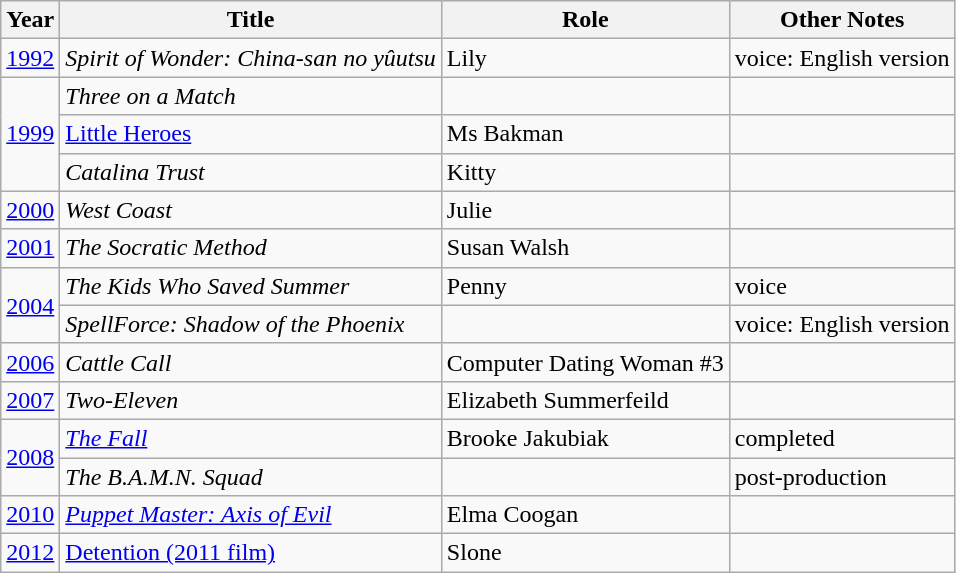<table class="wikitable">
<tr>
<th>Year</th>
<th>Title</th>
<th>Role</th>
<th>Other Notes</th>
</tr>
<tr>
<td><a href='#'>1992</a></td>
<td><em>Spirit of Wonder: China-san no yûutsu</em></td>
<td>Lily</td>
<td>voice: English version</td>
</tr>
<tr>
<td rowspan="3"><a href='#'>1999</a></td>
<td><em>Three on a Match</em></td>
<td></td>
<td></td>
</tr>
<tr>
<td><a href='#'>Little Heroes</a></td>
<td>Ms Bakman</td>
<td></td>
</tr>
<tr>
<td><em>Catalina Trust</em></td>
<td>Kitty</td>
<td></td>
</tr>
<tr>
<td><a href='#'>2000</a></td>
<td><em>West Coast</em></td>
<td>Julie</td>
<td></td>
</tr>
<tr>
<td><a href='#'>2001</a></td>
<td><em>The Socratic Method</em></td>
<td>Susan Walsh</td>
<td></td>
</tr>
<tr>
<td rowspan="2"><a href='#'>2004</a></td>
<td><em>The Kids Who Saved Summer</em></td>
<td>Penny</td>
<td>voice</td>
</tr>
<tr>
<td><em>SpellForce: Shadow of the Phoenix</em></td>
<td></td>
<td>voice: English version</td>
</tr>
<tr>
<td><a href='#'>2006</a></td>
<td><em>Cattle Call</em></td>
<td>Computer Dating Woman #3</td>
<td></td>
</tr>
<tr>
<td><a href='#'>2007</a></td>
<td><em>Two-Eleven</em></td>
<td>Elizabeth Summerfeild</td>
<td></td>
</tr>
<tr>
<td rowspan="2"><a href='#'>2008</a></td>
<td><em><a href='#'>The Fall</a></em></td>
<td>Brooke Jakubiak</td>
<td>completed</td>
</tr>
<tr>
<td><em>The B.A.M.N. Squad</em></td>
<td></td>
<td>post-production</td>
</tr>
<tr>
<td><a href='#'>2010</a></td>
<td><em><a href='#'>Puppet Master: Axis of Evil</a></td>
<td>Elma Coogan</td>
<td></td>
</tr>
<tr>
<td><a href='#'>2012</a></td>
<td></em><a href='#'>Detention (2011 film)</a><em></td>
<td>Slone</td>
<td></td>
</tr>
</table>
